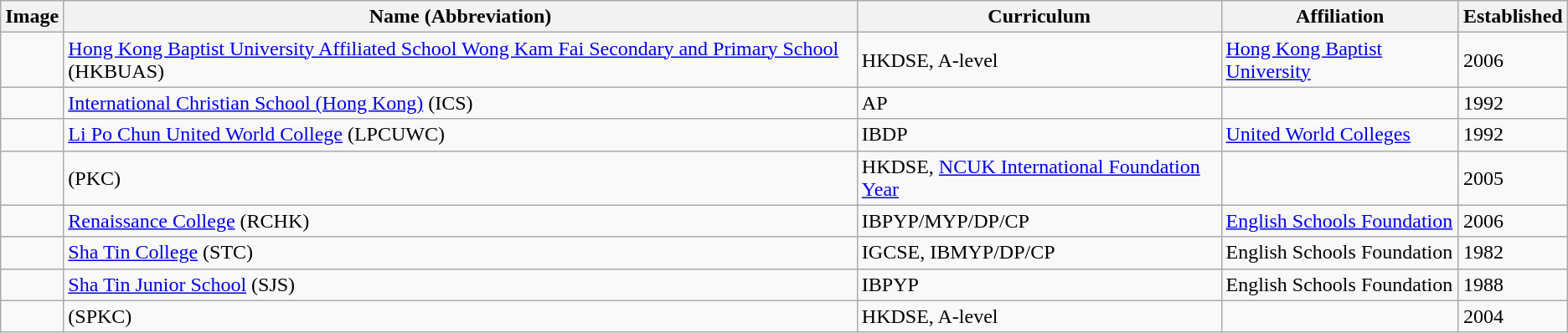<table class="wikitable sortable">
<tr>
<th>Image</th>
<th>Name (Abbreviation)</th>
<th>Curriculum</th>
<th>Affiliation</th>
<th>Established</th>
</tr>
<tr>
<td></td>
<td><a href='#'>Hong Kong Baptist University Affiliated School Wong Kam Fai Secondary and Primary School</a> (HKBUAS)</td>
<td>HKDSE, A-level</td>
<td><a href='#'>Hong Kong Baptist University</a></td>
<td>2006</td>
</tr>
<tr>
<td></td>
<td><a href='#'>International Christian School (Hong Kong)</a> (ICS)</td>
<td>AP</td>
<td></td>
<td>1992</td>
</tr>
<tr>
<td></td>
<td><a href='#'>Li Po Chun United World College</a> (LPCUWC)</td>
<td>IBDP</td>
<td><a href='#'>United World Colleges</a></td>
<td>1992</td>
</tr>
<tr>
<td></td>
<td> (PKC)</td>
<td>HKDSE, <a href='#'>NCUK International Foundation Year</a></td>
<td></td>
<td>2005</td>
</tr>
<tr>
<td></td>
<td><a href='#'>Renaissance College</a> (RCHK)</td>
<td>IBPYP/MYP/DP/CP</td>
<td><a href='#'>English Schools Foundation</a></td>
<td>2006</td>
</tr>
<tr>
<td></td>
<td><a href='#'>Sha Tin College</a> (STC)</td>
<td>IGCSE, IBMYP/DP/CP</td>
<td>English Schools Foundation</td>
<td>1982</td>
</tr>
<tr>
<td></td>
<td><a href='#'>Sha Tin Junior School</a> (SJS)</td>
<td>IBPYP</td>
<td>English Schools Foundation</td>
<td>1988</td>
</tr>
<tr>
<td></td>
<td> (SPKC)</td>
<td>HKDSE, A-level</td>
<td></td>
<td>2004</td>
</tr>
</table>
